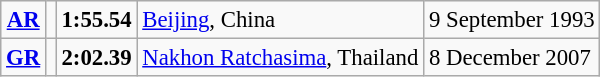<table class="wikitable" style="font-size:95%; position:relative;">
<tr>
<td align=center><strong><a href='#'>AR</a></strong></td>
<td></td>
<td><strong>1:55.54</strong></td>
<td><a href='#'>Beijing</a>, China</td>
<td>9 September 1993</td>
</tr>
<tr>
<td align=center><strong><a href='#'>GR</a></strong></td>
<td></td>
<td><strong>2:02.39</strong></td>
<td><a href='#'>Nakhon Ratchasima</a>, Thailand</td>
<td>8 December 2007</td>
</tr>
</table>
